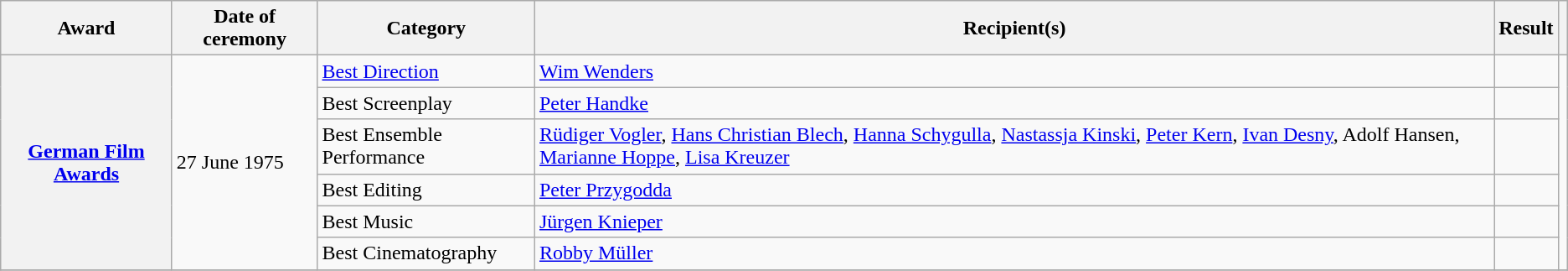<table class="wikitable plainrowheaders sortable">
<tr>
<th scope="col">Award</th>
<th scope="col">Date of ceremony</th>
<th scope="col">Category</th>
<th scope="col">Recipient(s)</th>
<th scope="col">Result</th>
<th scope="col" class="unsortable"></th>
</tr>
<tr>
<th scope="row" rowspan=6><a href='#'>German Film Awards</a></th>
<td rowspan="6">27 June 1975</td>
<td><a href='#'>Best Direction</a></td>
<td><a href='#'>Wim Wenders</a></td>
<td></td>
<td rowspan="6"></td>
</tr>
<tr>
<td>Best Screenplay</td>
<td><a href='#'>Peter Handke</a></td>
<td></td>
</tr>
<tr>
<td>Best Ensemble Performance</td>
<td><a href='#'>Rüdiger Vogler</a>, <a href='#'>Hans Christian Blech</a>, <a href='#'>Hanna Schygulla</a>, <a href='#'>Nastassja Kinski</a>, <a href='#'>Peter Kern</a>, <a href='#'>Ivan Desny</a>, Adolf Hansen, <a href='#'>Marianne Hoppe</a>, <a href='#'>Lisa Kreuzer</a></td>
<td></td>
</tr>
<tr>
<td>Best Editing</td>
<td><a href='#'>Peter Przygodda</a></td>
<td></td>
</tr>
<tr>
<td>Best Music</td>
<td><a href='#'>Jürgen Knieper</a></td>
<td></td>
</tr>
<tr>
<td>Best Cinematography</td>
<td><a href='#'>Robby Müller</a></td>
<td></td>
</tr>
<tr>
</tr>
</table>
